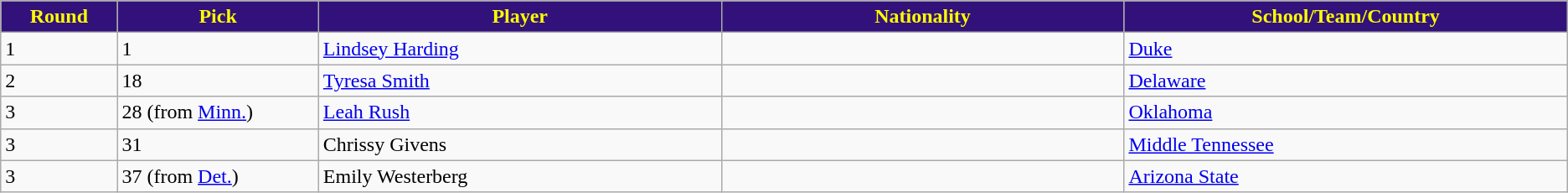<table class="wikitable">
<tr>
<th style="background:#32127a; color:#ff0; width:2%;">Round</th>
<th style="background:#32127a; color:#ff0; width:5%;">Pick</th>
<th style="background:#32127a; color:#ff0; width:10%;">Player</th>
<th style="background:#32127a; color:#ff0; width:10%;">Nationality</th>
<th style="background:#32127a; color:#ff0; width:10%;">School/Team/Country</th>
</tr>
<tr>
<td>1</td>
<td>1</td>
<td><a href='#'>Lindsey Harding</a></td>
<td></td>
<td><a href='#'>Duke</a></td>
</tr>
<tr>
<td>2</td>
<td>18</td>
<td><a href='#'>Tyresa Smith</a></td>
<td></td>
<td><a href='#'>Delaware</a></td>
</tr>
<tr>
<td>3</td>
<td>28 (from <a href='#'>Minn.</a>)</td>
<td><a href='#'>Leah Rush</a></td>
<td></td>
<td><a href='#'>Oklahoma</a></td>
</tr>
<tr>
<td>3</td>
<td>31</td>
<td>Chrissy Givens</td>
<td></td>
<td><a href='#'>Middle Tennessee</a></td>
</tr>
<tr>
<td>3</td>
<td>37 (from <a href='#'>Det.</a>)</td>
<td>Emily Westerberg</td>
<td></td>
<td><a href='#'>Arizona State</a></td>
</tr>
</table>
